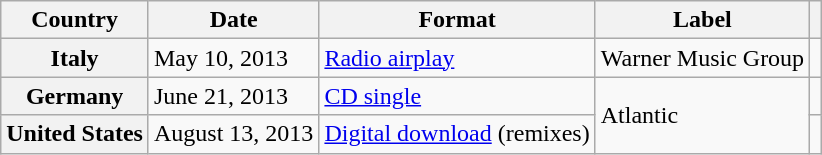<table class="wikitable plainrowheaders">
<tr>
<th scope="col">Country</th>
<th scope="col">Date</th>
<th scope="col">Format</th>
<th scope="col">Label</th>
<th scope="col"></th>
</tr>
<tr>
<th scope="row">Italy</th>
<td>May 10, 2013</td>
<td><a href='#'>Radio airplay</a></td>
<td>Warner Music Group</td>
<td align="center"></td>
</tr>
<tr>
<th scope="row">Germany</th>
<td>June 21, 2013</td>
<td><a href='#'>CD single</a></td>
<td rowspan="2">Atlantic</td>
<td align="center"></td>
</tr>
<tr>
<th scope="row">United States</th>
<td>August 13, 2013</td>
<td><a href='#'>Digital download</a> (remixes)</td>
<td align="center"></td>
</tr>
</table>
